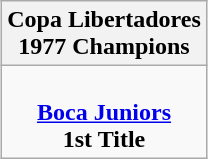<table class="wikitable" style="text-align: center; margin: 0 auto;">
<tr>
<th>Copa Libertadores<br>1977 Champions</th>
</tr>
<tr>
<td><br><strong><a href='#'>Boca Juniors</a></strong><br><strong>1st Title</strong></td>
</tr>
</table>
